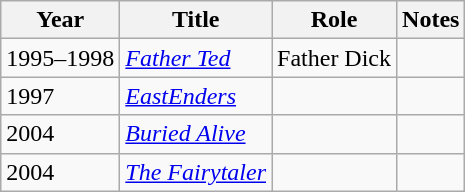<table class="wikitable">
<tr>
<th>Year</th>
<th>Title</th>
<th>Role</th>
<th>Notes</th>
</tr>
<tr>
<td>1995–1998</td>
<td><em><a href='#'>Father Ted</a></em></td>
<td>Father Dick</td>
<td></td>
</tr>
<tr>
<td>1997</td>
<td><em><a href='#'>EastEnders</a></em></td>
<td></td>
<td></td>
</tr>
<tr>
<td>2004</td>
<td><em><a href='#'>Buried Alive</a></em></td>
<td></td>
<td></td>
</tr>
<tr>
<td>2004</td>
<td><em><a href='#'>The Fairytaler</a></em></td>
<td></td>
<td></td>
</tr>
</table>
